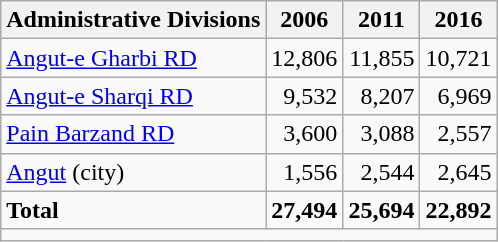<table class="wikitable">
<tr>
<th>Administrative Divisions</th>
<th>2006</th>
<th>2011</th>
<th>2016</th>
</tr>
<tr>
<td><a href='#'>Angut-e Gharbi RD</a></td>
<td style="text-align: right;">12,806</td>
<td style="text-align: right;">11,855</td>
<td style="text-align: right;">10,721</td>
</tr>
<tr>
<td><a href='#'>Angut-e Sharqi RD</a></td>
<td style="text-align: right;">9,532</td>
<td style="text-align: right;">8,207</td>
<td style="text-align: right;">6,969</td>
</tr>
<tr>
<td><a href='#'>Pain Barzand RD</a></td>
<td style="text-align: right;">3,600</td>
<td style="text-align: right;">3,088</td>
<td style="text-align: right;">2,557</td>
</tr>
<tr>
<td><a href='#'>Angut</a> (city)</td>
<td style="text-align: right;">1,556</td>
<td style="text-align: right;">2,544</td>
<td style="text-align: right;">2,645</td>
</tr>
<tr>
<td><strong>Total</strong></td>
<td style="text-align: right;"><strong>27,494</strong></td>
<td style="text-align: right;"><strong>25,694</strong></td>
<td style="text-align: right;"><strong>22,892</strong></td>
</tr>
<tr>
<td colspan=4></td>
</tr>
</table>
